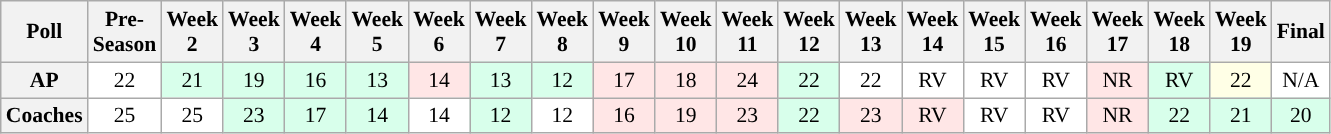<table class="wikitable" style="white-space:nowrap;font-size:90%">
<tr>
<th>Poll</th>
<th>Pre-<br>Season</th>
<th>Week<br>2</th>
<th>Week<br>3</th>
<th>Week<br>4</th>
<th>Week<br>5</th>
<th>Week<br>6</th>
<th>Week<br>7</th>
<th>Week<br>8</th>
<th>Week<br>9</th>
<th>Week<br>10</th>
<th>Week<br>11</th>
<th>Week<br>12</th>
<th>Week<br>13</th>
<th>Week<br>14</th>
<th>Week<br>15</th>
<th>Week<br>16</th>
<th>Week<br>17</th>
<th>Week<br>18</th>
<th>Week<br>19</th>
<th>Final</th>
</tr>
<tr style="text-align:center;">
<th>AP</th>
<td style="background:#FFFFFF;">22</td>
<td style="background:#D8FFEB;">21</td>
<td style="background:#D8FFEB;">19</td>
<td style="background:#D8FFEB;">16</td>
<td style="background:#D8FFEB;">13</td>
<td style="background:#FFE6E6;">14</td>
<td style="background:#D8FFEB;">13</td>
<td style="background:#D8FFEB;">12</td>
<td style="background:#FFE6E6;">17</td>
<td style="background:#FFE6E6;">18</td>
<td style="background:#FFE6E6;">24</td>
<td style="background:#D8FFEB;">22</td>
<td style="background:#FFFFFF;">22</td>
<td style="background:#FFFFFF;">RV</td>
<td style="background:#FFFFFF;">RV</td>
<td style="background:#FFFFFF;">RV</td>
<td style="background:#FFE6E6;">NR</td>
<td style="background:#D8FFEB;">RV</td>
<td style="background:#FFFFE6;">22</td>
<td style="background:#FFFFFF;">N/A</td>
</tr>
<tr style="text-align:center;">
<th>Coaches</th>
<td style="background:#FFFFFF;">25</td>
<td style="background:#FFFFFF;">25</td>
<td style="background:#D8FFEB;">23</td>
<td style="background:#D8FFEB;">17</td>
<td style="background:#D8FFEB;">14</td>
<td style="background:#FFFFFF;">14</td>
<td style="background:#D8FFEB;">12</td>
<td style="background:#FFFFFF;">12</td>
<td style="background:#FFE6E6;">16</td>
<td style="background:#FFE6E6;">19</td>
<td style="background:#FFE6E6;">23</td>
<td style="background:#D8FFEB;">22</td>
<td style="background:#FFE6E6;">23</td>
<td style="background:#FFE6E6;">RV</td>
<td style="background:#FFFFFF;">RV</td>
<td style="background:#FFFFFF;">RV</td>
<td style="background:#FFE6E6;">NR</td>
<td style="background:#D8FFEB;">22</td>
<td style="background:#D8FFEB;">21</td>
<td style="background:#D8FFEB;">20</td>
</tr>
</table>
